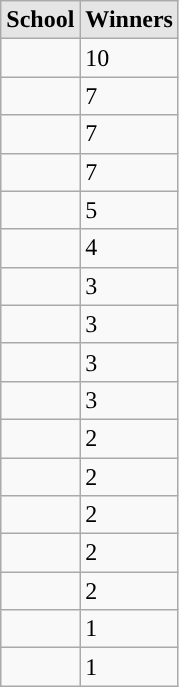<table class="wikitable">
<tr>
<th style="background:#e5e5e5;">School</th>
<th style="background:#e5e5e5;">Winners</th>
</tr>
<tr>
<td><strong><a href='#'></a></strong></td>
<td>10</td>
</tr>
<tr>
<td><strong><a href='#'></a></strong></td>
<td>7</td>
</tr>
<tr>
<td><strong><a href='#'></a></strong></td>
<td>7</td>
</tr>
<tr>
<td><strong><a href='#'></a></strong></td>
<td>7</td>
</tr>
<tr>
<td><strong><a href='#'></a></strong></td>
<td>5</td>
</tr>
<tr>
<td><strong><a href='#'></a></strong></td>
<td>4</td>
</tr>
<tr>
<td><strong><a href='#'></a></strong></td>
<td>3</td>
</tr>
<tr>
<td><strong><a href='#'></a></strong></td>
<td>3</td>
</tr>
<tr>
<td><strong><a href='#'></a></strong></td>
<td>3</td>
</tr>
<tr>
<td><strong><a href='#'></a></strong></td>
<td>3</td>
</tr>
<tr>
<td><strong><a href='#'></a></strong></td>
<td>2</td>
</tr>
<tr>
<td><strong><a href='#'></a></strong></td>
<td>2</td>
</tr>
<tr>
<td><strong><a href='#'></a></strong></td>
<td>2</td>
</tr>
<tr>
<td><strong><a href='#'></a></strong></td>
<td>2</td>
</tr>
<tr>
<td><strong><a href='#'></a></strong></td>
<td>2</td>
</tr>
<tr>
<td><strong><a href='#'></a></strong></td>
<td>1</td>
</tr>
<tr>
<td><strong><a href='#'></a></strong></td>
<td>1</td>
</tr>
</table>
